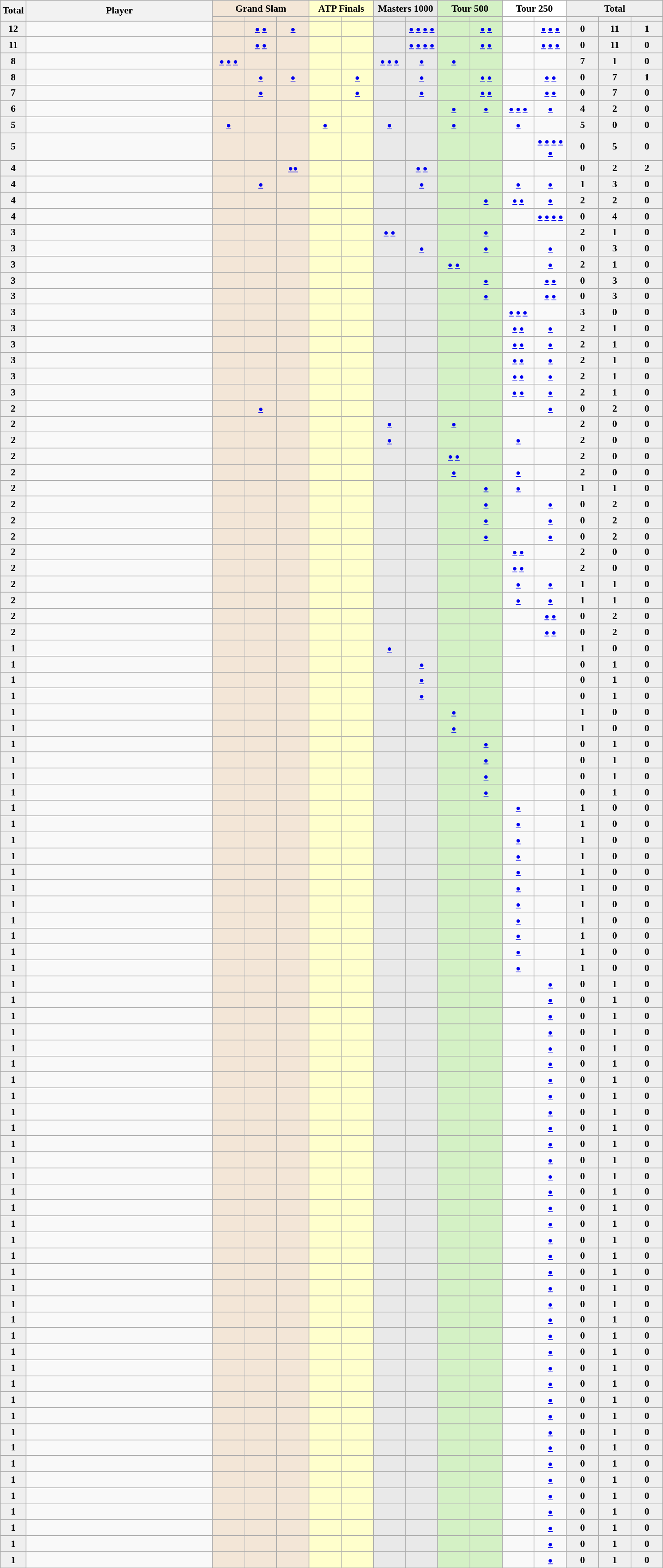<table class="sortable wikitable" style="font-size:90%;">
<tr>
<th style="width:30px;" rowspan="2">Total</th>
<th style="width:270px;" rowspan="2">Player</th>
<th style="background-color:#f3e6d7;" colspan="3">Grand Slam</th>
<th style="background-color:#ffffcc;" colspan="2">ATP Finals</th>
<th style="background-color:#e9e9e9;" colspan="2">Masters 1000</th>
<th style="background-color:#d4f1c5;" colspan="2">Tour 500</th>
<th style="background-color:#ffffff;" colspan="2">Tour 250</th>
<th style="background-color:#efefef;" colspan="3">Total</th>
</tr>
<tr>
<th style="width:41px; background-color:#f3e6d7;"></th>
<th style="width:41px; background-color:#f3e6d7;"></th>
<th style="width:41px; background-color:#f3e6d7;"></th>
<th style="width:41px; background-color:#ffffcc;"></th>
<th style="width:41px; background-color:#ffffcc;"></th>
<th style="width:41px; background-color:#e9e9e9;"></th>
<th style="width:41px; background-color:#e9e9e9;"></th>
<th style="width:41px; background-color:#d4f1c5;"></th>
<th style="width:41px; background-color:#d4f1c5;"></th>
<th style="width:41px; background-color:#ffffff;"></th>
<th style="width:41px; background-color:#ffffff;"></th>
<th style="width:41px; background-color:#efefef;"></th>
<th style="width:41px; background-color:#efefef;"></th>
<th style="width:41px; background-color:#efefef;"></th>
</tr>
<tr align=center>
<td style="background:#efefef;"><strong>12</strong></td>
<td align=left></td>
<td style="background:#F3E6D7;"></td>
<td style="background:#F3E6D7;"><small><a href='#'>●</a> <a href='#'>●</a></small></td>
<td style="background:#F3E6D7;"><small><a href='#'>●</a></small></td>
<td style="background:#ffc;"></td>
<td style="background:#ffc;"></td>
<td style="background:#E9E9E9;"></td>
<td style="background:#E9E9E9;"> <small><a href='#'>●</a> <a href='#'>●</a> <a href='#'>●</a> <a href='#'>●</a></small></td>
<td style="background:#D4F1C5;"></td>
<td style="background:#D4F1C5;"><small><a href='#'>●</a> <a href='#'>●</a></small></td>
<td></td>
<td><small><a href='#'>●</a> <a href='#'>●</a> <a href='#'>●</a></small></td>
<td style="background:#efefef;"><strong>0</strong></td>
<td style="background:#efefef;"><strong>11</strong></td>
<td style="background:#efefef;"><strong>1</strong></td>
</tr>
<tr align=center>
<td style="background:#efefef;"><strong>11</strong></td>
<td align=left></td>
<td style="background:#F3E6D7;"></td>
<td style="background:#F3E6D7;"><small><a href='#'>●</a> <a href='#'>●</a></small></td>
<td style="background:#F3E6D7;"></td>
<td style="background:#ffc;"></td>
<td style="background:#ffc;"></td>
<td style="background:#E9E9E9;"></td>
<td style="background:#E9E9E9;"> <small><a href='#'>●</a> <a href='#'>●</a> <a href='#'>●</a> <a href='#'>●</a> </small></td>
<td style="background:#D4F1C5;"></td>
<td style="background:#D4F1C5;"><small><a href='#'>●</a> <a href='#'>●</a></small></td>
<td></td>
<td><small><a href='#'>●</a> <a href='#'>●</a> <a href='#'>●</a></small></td>
<td style="background:#efefef;"><strong>0</strong></td>
<td style="background:#efefef;"><strong>11</strong></td>
<td style="background:#efefef;"><strong>0</strong></td>
</tr>
<tr align=center>
<td style="background:#efefef;"><strong>8</strong></td>
<td align=left></td>
<td style="background:#F3E6D7;"><small><a href='#'>●</a> <a href='#'>●</a> <a href='#'>●</a></small></td>
<td style="background:#F3E6D7;"></td>
<td style="background:#F3E6D7;"></td>
<td style="background:#ffc;"></td>
<td style="background:#ffc;"></td>
<td style="background:#E9E9E9;"><small><a href='#'>●</a> <a href='#'>●</a> <a href='#'>●</a> </small></td>
<td style="background:#E9E9E9;"><small><a href='#'>●</a></small></td>
<td style="background:#D4F1C5;"><small><a href='#'>●</a></small></td>
<td style="background:#D4F1C5;"></td>
<td></td>
<td></td>
<td style="background:#efefef;"><strong>7</strong></td>
<td style="background:#efefef;"><strong>1</strong></td>
<td style="background:#efefef;"><strong>0</strong></td>
</tr>
<tr align=center>
<td style="background:#efefef;"><strong>8</strong></td>
<td align=left></td>
<td style="background:#F3E6D7;"></td>
<td style="background:#F3E6D7;"><small><a href='#'>●</a></small></td>
<td style="background:#F3E6D7;"><small><a href='#'>●</a></small></td>
<td style="background:#ffc;"></td>
<td style="background:#ffc;"><small><a href='#'>●</a></small></td>
<td style="background:#E9E9E9;"></td>
<td style="background:#E9E9E9;"><small><a href='#'>●</a></small></td>
<td style="background:#D4F1C5;"></td>
<td style="background:#D4F1C5;"><small><a href='#'>●</a> <a href='#'>●</a></small></td>
<td></td>
<td><small><a href='#'>●</a> <a href='#'>●</a></small></td>
<td style="background:#efefef;"><strong>0</strong></td>
<td style="background:#efefef;"><strong>7</strong></td>
<td style="background:#efefef;"><strong>1</strong></td>
</tr>
<tr align=center>
<td style="background:#efefef;"><strong>7</strong></td>
<td align=left></td>
<td style="background:#F3E6D7;"></td>
<td style="background:#F3E6D7;"><small><a href='#'>●</a></small></td>
<td style="background:#F3E6D7;"></td>
<td style="background:#ffc;"></td>
<td style="background:#ffc;"><small><a href='#'>●</a></small></td>
<td style="background:#E9E9E9;"></td>
<td style="background:#E9E9E9;"><small><a href='#'>●</a></small></td>
<td style="background:#D4F1C5;"></td>
<td style="background:#D4F1C5;"><small><a href='#'>●</a> <a href='#'>●</a></small></td>
<td></td>
<td><small><a href='#'>●</a> <a href='#'>●</a></small></td>
<td style="background:#efefef;"><strong>0</strong></td>
<td style="background:#efefef;"><strong>7</strong></td>
<td style="background:#efefef;"><strong>0</strong></td>
</tr>
<tr align=center>
<td style="background:#efefef;"><strong>6</strong></td>
<td align=left></td>
<td style="background:#F3E6D7;"></td>
<td style="background:#F3E6D7;"></td>
<td style="background:#F3E6D7;"></td>
<td style="background:#ffc;"></td>
<td style="background:#ffc;"></td>
<td style="background:#E9E9E9;"></td>
<td style="background:#E9E9E9;"></td>
<td style="background:#D4F1C5;"> <small><a href='#'>●</a></small></td>
<td style="background:#D4F1C5;"> <small><a href='#'>●</a></small></td>
<td><small><a href='#'>●</a> <a href='#'>●</a> <a href='#'>●</a></small></td>
<td><small><a href='#'>●</a></small></td>
<td style="background:#efefef;"><strong>4</strong></td>
<td style="background:#efefef;"><strong>2</strong></td>
<td style="background:#efefef;"><strong>0</strong></td>
</tr>
<tr align=center>
<td style="background:#efefef;"><strong>5</strong></td>
<td align=left></td>
<td style="background:#F3E6D7;"><small><a href='#'>●</a></small></td>
<td style="background:#F3E6D7;"></td>
<td style="background:#F3E6D7;"></td>
<td style="background:#ffc;"><small><a href='#'>●</a></small></td>
<td style="background:#ffc;"></td>
<td style="background:#E9E9E9;"><small><a href='#'>●</a></small></td>
<td style="background:#E9E9E9;"></td>
<td style="background:#D4F1C5;"><small><a href='#'>●</a></small></td>
<td style="background:#D4F1C5;"></td>
<td><small><a href='#'>●</a></small></td>
<td></td>
<td style="background:#efefef;"><strong>5</strong></td>
<td style="background:#efefef;"><strong>0</strong></td>
<td style="background:#efefef;"><strong>0</strong></td>
</tr>
<tr align=center>
<td style="background:#efefef;"><strong>5</strong></td>
<td align=left></td>
<td style="background:#F3E6D7;"></td>
<td style="background:#F3E6D7;"></td>
<td style="background:#F3E6D7;"></td>
<td style="background:#ffc;"></td>
<td style="background:#ffc;"></td>
<td style="background:#E9E9E9;"></td>
<td style="background:#E9E9E9;"></td>
<td style="background:#D4F1C5;"></td>
<td style="background:#D4F1C5;"></td>
<td></td>
<td><small><a href='#'>●</a> <a href='#'>●</a> <a href='#'>●</a> <a href='#'>●</a> <a href='#'>●</a></small></td>
<td style="background:#efefef;"><strong>0</strong></td>
<td style="background:#efefef;"><strong>5</strong></td>
<td style="background:#efefef;"><strong>0</strong></td>
</tr>
<tr align=center>
<td style="background:#efefef;"><strong>4</strong></td>
<td align=left></td>
<td style="background:#F3E6D7;"></td>
<td style="background:#F3E6D7;"></td>
<td style="background:#F3E6D7;"><small><a href='#'>●</a><a href='#'>●</a></small></td>
<td style="background:#ffc;"></td>
<td style="background:#ffc;"></td>
<td style="background:#E9E9E9;"></td>
<td style="background:#E9E9E9;"><small><a href='#'>●</a> <a href='#'>●</a></small> </td>
<td style="background:#D4F1C5;"></td>
<td style="background:#D4F1C5;"></td>
<td></td>
<td></td>
<td style="background:#efefef;"><strong>0</strong></td>
<td style="background:#efefef;"><strong>2</strong></td>
<td style="background:#efefef;"><strong>2</strong></td>
</tr>
<tr align=center>
<td style="background:#efefef;"><strong>4</strong></td>
<td align=left></td>
<td style="background:#F3E6D7;"></td>
<td style="background:#F3E6D7;"><small><a href='#'>●</a></small></td>
<td style="background:#F3E6D7;"></td>
<td style="background:#ffc;"></td>
<td style="background:#ffc;"></td>
<td style="background:#E9E9E9;"></td>
<td style="background:#E9E9E9;"><small><a href='#'>●</a></small></td>
<td style="background:#D4F1C5;"></td>
<td style="background:#D4F1C5;"></td>
<td><small><a href='#'>●</a></small></td>
<td><small><a href='#'>●</a></small></td>
<td style="background:#efefef;"><strong>1</strong></td>
<td style="background:#efefef;"><strong>3</strong></td>
<td style="background:#efefef;"><strong>0</strong></td>
</tr>
<tr align=center>
<td style="background:#efefef;"><strong>4</strong></td>
<td align=left></td>
<td style="background:#F3E6D7;"></td>
<td style="background:#F3E6D7;"></td>
<td style="background:#F3E6D7;"></td>
<td style="background:#ffc;"></td>
<td style="background:#ffc;"></td>
<td style="background:#E9E9E9;"></td>
<td style="background:#E9E9E9;"></td>
<td style="background:#D4F1C5;"></td>
<td style="background:#D4F1C5;"><small><a href='#'>●</a></small></td>
<td><small><a href='#'>●</a> <a href='#'>●</a></small></td>
<td><small><a href='#'>●</a></small></td>
<td style="background:#efefef;"><strong>2</strong></td>
<td style="background:#efefef;"><strong>2</strong></td>
<td style="background:#efefef;"><strong>0</strong></td>
</tr>
<tr align=center>
<td style="background:#efefef;"><strong>4</strong></td>
<td align=left></td>
<td style="background:#F3E6D7;"></td>
<td style="background:#F3E6D7;"></td>
<td style="background:#F3E6D7;"></td>
<td style="background:#ffc;"></td>
<td style="background:#ffc;"></td>
<td style="background:#E9E9E9;"></td>
<td style="background:#E9E9E9;"></td>
<td style="background:#D4F1C5;"></td>
<td style="background:#D4F1C5;"></td>
<td></td>
<td><small><a href='#'>●</a> <a href='#'>●</a> <a href='#'>●</a> <a href='#'>●</a></small></td>
<td style="background:#efefef;"><strong>0</strong></td>
<td style="background:#efefef;"><strong>4</strong></td>
<td style="background:#efefef;"><strong>0</strong></td>
</tr>
<tr align=center>
<td style="background:#efefef;"><strong>3</strong></td>
<td align=left></td>
<td style="background:#F3E6D7;"></td>
<td style="background:#F3E6D7;"></td>
<td style="background:#F3E6D7;"></td>
<td style="background:#ffc;"></td>
<td style="background:#ffc;"></td>
<td style="background:#E9E9E9;"><small><a href='#'>●</a> <a href='#'>●</a></small></td>
<td style="background:#E9E9E9;"></td>
<td style="background:#D4F1C5;"></td>
<td style="background:#D4F1C5;"><small><a href='#'>●</a></small></td>
<td></td>
<td></td>
<td style="background:#efefef;"><strong>2</strong></td>
<td style="background:#efefef;"><strong>1</strong></td>
<td style="background:#efefef;"><strong>0</strong></td>
</tr>
<tr align=center>
<td style="background:#efefef;"><strong>3</strong></td>
<td align=left></td>
<td style="background:#F3E6D7;"></td>
<td style="background:#F3E6D7;"></td>
<td style="background:#F3E6D7;"></td>
<td style="background:#ffc;"></td>
<td style="background:#ffc;"></td>
<td style="background:#E9E9E9;"></td>
<td style="background:#E9E9E9;"><small><a href='#'>●</a></small></td>
<td style="background:#D4F1C5;"></td>
<td style="background:#D4F1C5;"><small><a href='#'>●</a></small></td>
<td></td>
<td><small><a href='#'>●</a></small></td>
<td style="background:#efefef;"><strong>0</strong></td>
<td style="background:#efefef;"><strong>3</strong></td>
<td style="background:#efefef;"><strong>0</strong></td>
</tr>
<tr align=center>
<td style="background:#efefef;"><strong>3</strong></td>
<td align=left></td>
<td style="background:#F3E6D7;"></td>
<td style="background:#F3E6D7;"></td>
<td style="background:#F3E6D7;"></td>
<td style="background:#ffc;"></td>
<td style="background:#ffc;"></td>
<td style="background:#E9E9E9;"></td>
<td style="background:#E9E9E9;"></td>
<td style="background:#D4F1C5;"><small><a href='#'>●</a></small> <small><a href='#'>●</a></small></td>
<td style="background:#D4F1C5;"></td>
<td></td>
<td><small><a href='#'>●</a></small></td>
<td style="background:#efefef;"><strong>2</strong></td>
<td style="background:#efefef;"><strong>1</strong></td>
<td style="background:#efefef;"><strong>0</strong></td>
</tr>
<tr align=center>
<td style="background:#efefef;"><strong>3</strong></td>
<td align=left></td>
<td style="background:#F3E6D7;"></td>
<td style="background:#F3E6D7;"></td>
<td style="background:#F3E6D7;"></td>
<td style="background:#ffc;"></td>
<td style="background:#ffc;"></td>
<td style="background:#E9E9E9;"></td>
<td style="background:#E9E9E9;"></td>
<td style="background:#D4F1C5;"></td>
<td style="background:#D4F1C5;"><small><a href='#'>●</a></small></td>
<td></td>
<td><small><a href='#'>●</a> <a href='#'>●</a></small></td>
<td style="background:#efefef;"><strong>0</strong></td>
<td style="background:#efefef;"><strong>3</strong></td>
<td style="background:#efefef;"><strong>0</strong></td>
</tr>
<tr align=center>
<td style="background:#efefef;"><strong>3</strong></td>
<td align=left></td>
<td style="background:#F3E6D7;"></td>
<td style="background:#F3E6D7;"></td>
<td style="background:#F3E6D7;"></td>
<td style="background:#ffc;"></td>
<td style="background:#ffc;"></td>
<td style="background:#E9E9E9;"></td>
<td style="background:#E9E9E9;"></td>
<td style="background:#D4F1C5;"></td>
<td style="background:#D4F1C5;"><small><a href='#'>●</a></small></td>
<td></td>
<td><small><a href='#'>●</a> <a href='#'>●</a></small></td>
<td style="background:#efefef;"><strong>0</strong></td>
<td style="background:#efefef;"><strong>3</strong></td>
<td style="background:#efefef;"><strong>0</strong></td>
</tr>
<tr align=center>
<td style="background:#efefef;"><strong>3</strong></td>
<td align=left></td>
<td style="background:#F3E6D7;"></td>
<td style="background:#F3E6D7;"></td>
<td style="background:#F3E6D7;"></td>
<td style="background:#ffc;"></td>
<td style="background:#ffc;"></td>
<td style="background:#E9E9E9;"></td>
<td style="background:#E9E9E9;"></td>
<td style="background:#D4F1C5;"></td>
<td style="background:#D4F1C5;"></td>
<td><small><a href='#'>●</a> <a href='#'>●</a> <a href='#'>●</a></small></td>
<td></td>
<td style="background:#efefef;"><strong>3</strong></td>
<td style="background:#efefef;"><strong>0</strong></td>
<td style="background:#efefef;"><strong>0</strong></td>
</tr>
<tr align=center>
<td style="background:#efefef;"><strong>3</strong></td>
<td align=left></td>
<td style="background:#F3E6D7;"></td>
<td style="background:#F3E6D7;"></td>
<td style="background:#F3E6D7;"></td>
<td style="background:#ffc;"></td>
<td style="background:#ffc;"></td>
<td style="background:#E9E9E9;"></td>
<td style="background:#E9E9E9;"></td>
<td style="background:#D4F1C5;"></td>
<td style="background:#D4F1C5;"></td>
<td><small><a href='#'>●</a> <a href='#'>●</a></small></td>
<td> <small><a href='#'>●</a></small></td>
<td style="background:#efefef;"><strong>2</strong></td>
<td style="background:#efefef;"><strong>1</strong></td>
<td style="background:#efefef;"><strong>0</strong></td>
</tr>
<tr align=center>
<td style="background:#efefef;"><strong>3</strong></td>
<td align=left></td>
<td style="background:#F3E6D7;"></td>
<td style="background:#F3E6D7;"></td>
<td style="background:#F3E6D7;"></td>
<td style="background:#ffc;"></td>
<td style="background:#ffc;"></td>
<td style="background:#E9E9E9;"></td>
<td style="background:#E9E9E9;"></td>
<td style="background:#D4F1C5;"></td>
<td style="background:#D4F1C5;"></td>
<td><small><a href='#'>●</a> <a href='#'>●</a></small></td>
<td><small><a href='#'>●</a></small></td>
<td style="background:#efefef;"><strong>2</strong></td>
<td style="background:#efefef;"><strong>1</strong></td>
<td style="background:#efefef;"><strong>0</strong></td>
</tr>
<tr align=center>
<td style="background:#efefef;"><strong>3</strong></td>
<td align=left></td>
<td style="background:#F3E6D7;"></td>
<td style="background:#F3E6D7;"></td>
<td style="background:#F3E6D7;"></td>
<td style="background:#ffc;"></td>
<td style="background:#ffc;"></td>
<td style="background:#E9E9E9;"></td>
<td style="background:#E9E9E9;"></td>
<td style="background:#D4F1C5;"></td>
<td style="background:#D4F1C5;"></td>
<td><small><a href='#'>●</a> <a href='#'>●</a></small></td>
<td><small><a href='#'>●</a></small></td>
<td style="background:#efefef;"><strong>2</strong></td>
<td style="background:#efefef;"><strong>1</strong></td>
<td style="background:#efefef;"><strong>0</strong></td>
</tr>
<tr align=center>
<td style="background:#efefef;"><strong>3</strong></td>
<td align=left></td>
<td style="background:#F3E6D7;"></td>
<td style="background:#F3E6D7;"></td>
<td style="background:#F3E6D7;"></td>
<td style="background:#ffc;"></td>
<td style="background:#ffc;"></td>
<td style="background:#E9E9E9;"></td>
<td style="background:#E9E9E9;"></td>
<td style="background:#D4F1C5;"></td>
<td style="background:#D4F1C5;"></td>
<td><small><a href='#'>●</a> <a href='#'>●</a></small></td>
<td><small><a href='#'>●</a></small></td>
<td style="background:#efefef;"><strong>2</strong></td>
<td style="background:#efefef;"><strong>1</strong></td>
<td style="background:#efefef;"><strong>0</strong></td>
</tr>
<tr align=center>
<td style="background:#efefef;"><strong>3</strong></td>
<td align=left></td>
<td style="background:#F3E6D7;"></td>
<td style="background:#F3E6D7;"></td>
<td style="background:#F3E6D7;"></td>
<td style="background:#ffc;"></td>
<td style="background:#ffc;"></td>
<td style="background:#E9E9E9;"></td>
<td style="background:#E9E9E9;"></td>
<td style="background:#D4F1C5;"></td>
<td style="background:#D4F1C5;"></td>
<td><small><a href='#'>●</a></small> <small><a href='#'>●</a></small></td>
<td><small><a href='#'>●</a></small></td>
<td style="background:#efefef;"><strong>2</strong></td>
<td style="background:#efefef;"><strong>1</strong></td>
<td style="background:#efefef;"><strong>0</strong></td>
</tr>
<tr align=center>
<td style="background:#efefef;"><strong>2</strong></td>
<td align=left></td>
<td style="background:#F3E6D7;"></td>
<td style="background:#F3E6D7;"><small><a href='#'>●</a></small></td>
<td style="background:#F3E6D7;"></td>
<td style="background:#ffc;"></td>
<td style="background:#ffc;"></td>
<td style="background:#E9E9E9;"></td>
<td style="background:#E9E9E9;"></td>
<td style="background:#D4F1C5;"></td>
<td style="background:#D4F1C5;"></td>
<td></td>
<td><small><a href='#'>●</a></small></td>
<td style="background:#efefef;"><strong>0</strong></td>
<td style="background:#efefef;"><strong>2</strong></td>
<td style="background:#efefef;"><strong>0</strong></td>
</tr>
<tr align=center>
<td style="background:#efefef;"><strong>2</strong></td>
<td align=left></td>
<td style="background:#F3E6D7;"></td>
<td style="background:#F3E6D7;"></td>
<td style="background:#F3E6D7;"></td>
<td style="background:#ffc;"></td>
<td style="background:#ffc;"></td>
<td style="background:#E9E9E9;"><small><a href='#'>●</a></small></td>
<td style="background:#E9E9E9;"></td>
<td style="background:#D4F1C5;"><small><a href='#'>●</a></small></td>
<td style="background:#D4F1C5;"></td>
<td></td>
<td></td>
<td style="background:#efefef;"><strong>2</strong></td>
<td style="background:#efefef;"><strong>0</strong></td>
<td style="background:#efefef;"><strong>0</strong></td>
</tr>
<tr align=center>
<td style="background:#efefef;"><strong>2</strong></td>
<td align=left></td>
<td style="background:#F3E6D7;"></td>
<td style="background:#F3E6D7;"></td>
<td style="background:#F3E6D7;"></td>
<td style="background:#ffc;"></td>
<td style="background:#ffc;"></td>
<td style="background:#E9E9E9;"> <small><a href='#'>●</a></small></td>
<td style="background:#E9E9E9;"></td>
<td style="background:#D4F1C5;"></td>
<td style="background:#D4F1C5;"></td>
<td><small><a href='#'>●</a></small></td>
<td></td>
<td style="background:#efefef;"><strong>2</strong></td>
<td style="background:#efefef;"><strong>0</strong></td>
<td style="background:#efefef;"><strong>0</strong></td>
</tr>
<tr align=center>
<td style="background:#efefef;"><strong>2</strong></td>
<td align=left></td>
<td style="background:#F3E6D7;"></td>
<td style="background:#F3E6D7;"></td>
<td style="background:#F3E6D7;"></td>
<td style="background:#ffc;"></td>
<td style="background:#ffc;"></td>
<td style="background:#E9E9E9;"></td>
<td style="background:#E9E9E9;"></td>
<td style="background:#D4F1C5;"><small><a href='#'>●</a> <a href='#'>●</a></small></td>
<td style="background:#D4F1C5;"></td>
<td></td>
<td></td>
<td style="background:#efefef;"><strong>2</strong></td>
<td style="background:#efefef;"><strong>0</strong></td>
<td style="background:#efefef;"><strong>0</strong></td>
</tr>
<tr align=center>
<td style="background:#efefef;"><strong>2</strong></td>
<td align=left></td>
<td style="background:#F3E6D7;"></td>
<td style="background:#F3E6D7;"></td>
<td style="background:#F3E6D7;"></td>
<td style="background:#ffc;"></td>
<td style="background:#ffc;"></td>
<td style="background:#E9E9E9;"></td>
<td style="background:#E9E9E9;"></td>
<td style="background:#D4F1C5;"><small><a href='#'>●</a></small></td>
<td style="background:#D4F1C5;"></td>
<td><small><a href='#'>●</a></small></td>
<td></td>
<td style="background:#efefef;"><strong>2</strong></td>
<td style="background:#efefef;"><strong>0</strong></td>
<td style="background:#efefef;"><strong>0</strong></td>
</tr>
<tr align=center>
<td style="background:#efefef;"><strong>2</strong></td>
<td align=left></td>
<td style="background:#F3E6D7;"></td>
<td style="background:#F3E6D7;"></td>
<td style="background:#F3E6D7;"></td>
<td style="background:#ffc;"></td>
<td style="background:#ffc;"></td>
<td style="background:#E9E9E9;"></td>
<td style="background:#E9E9E9;"></td>
<td style="background:#D4F1C5;"></td>
<td style="background:#D4F1C5;"> <small><a href='#'>●</a></small></td>
<td><small><a href='#'>●</a></small></td>
<td></td>
<td style="background:#efefef;"><strong>1</strong></td>
<td style="background:#efefef;"><strong>1</strong></td>
<td style="background:#efefef;"><strong>0</strong></td>
</tr>
<tr align=center>
<td style="background:#efefef;"><strong>2</strong></td>
<td align=left></td>
<td style="background:#F3E6D7;"></td>
<td style="background:#F3E6D7;"></td>
<td style="background:#F3E6D7;"></td>
<td style="background:#ffc;"></td>
<td style="background:#ffc;"></td>
<td style="background:#E9E9E9;"></td>
<td style="background:#E9E9E9;"></td>
<td style="background:#D4F1C5;"></td>
<td style="background:#D4F1C5;"><small><a href='#'>●</a></small></td>
<td></td>
<td><small><a href='#'>●</a></small></td>
<td style="background:#efefef;"><strong>0</strong></td>
<td style="background:#efefef;"><strong>2</strong></td>
<td style="background:#efefef;"><strong>0</strong></td>
</tr>
<tr align=center>
<td style="background:#efefef;"><strong>2</strong></td>
<td align=left></td>
<td style="background:#F3E6D7;"></td>
<td style="background:#F3E6D7;"></td>
<td style="background:#F3E6D7;"></td>
<td style="background:#ffc;"></td>
<td style="background:#ffc;"></td>
<td style="background:#E9E9E9;"></td>
<td style="background:#E9E9E9;"></td>
<td style="background:#D4F1C5;"></td>
<td style="background:#D4F1C5;"><small><a href='#'>●</a></small></td>
<td></td>
<td><small><a href='#'>●</a></small></td>
<td style="background:#efefef;"><strong>0</strong></td>
<td style="background:#efefef;"><strong>2</strong></td>
<td style="background:#efefef;"><strong>0</strong></td>
</tr>
<tr align=center>
<td style="background:#efefef;"><strong>2</strong></td>
<td align=left></td>
<td style="background:#F3E6D7;"></td>
<td style="background:#F3E6D7;"></td>
<td style="background:#F3E6D7;"></td>
<td style="background:#ffc;"></td>
<td style="background:#ffc;"></td>
<td style="background:#E9E9E9;"></td>
<td style="background:#E9E9E9;"></td>
<td style="background:#D4F1C5;"></td>
<td style="background:#D4F1C5;"><small><a href='#'>●</a></small></td>
<td></td>
<td><small><a href='#'>●</a></small></td>
<td style="background:#efefef;"><strong>0</strong></td>
<td style="background:#efefef;"><strong>2</strong></td>
<td style="background:#efefef;"><strong>0</strong></td>
</tr>
<tr align=center>
<td style="background:#efefef;"><strong>2</strong></td>
<td align=left></td>
<td style="background:#F3E6D7;"></td>
<td style="background:#F3E6D7;"></td>
<td style="background:#F3E6D7;"></td>
<td style="background:#ffc;"></td>
<td style="background:#ffc;"></td>
<td style="background:#E9E9E9;"></td>
<td style="background:#E9E9E9;"></td>
<td style="background:#D4F1C5;"></td>
<td style="background:#D4F1C5;"></td>
<td> <small><a href='#'>●</a> <a href='#'>●</a></small></td>
<td></td>
<td style="background:#efefef;"><strong>2</strong></td>
<td style="background:#efefef;"><strong>0</strong></td>
<td style="background:#efefef;"><strong>0</strong></td>
</tr>
<tr align=center>
<td style="background:#efefef;"><strong>2</strong></td>
<td align=left></td>
<td style="background:#F3E6D7;"></td>
<td style="background:#F3E6D7;"></td>
<td style="background:#F3E6D7;"></td>
<td style="background:#ffc;"></td>
<td style="background:#ffc;"></td>
<td style="background:#E9E9E9;"></td>
<td style="background:#E9E9E9;"></td>
<td style="background:#D4F1C5;"></td>
<td style="background:#D4F1C5;"></td>
<td><small><a href='#'>●</a> <a href='#'>●</a></small></td>
<td></td>
<td style="background:#efefef;"><strong>2</strong></td>
<td style="background:#efefef;"><strong>0</strong></td>
<td style="background:#efefef;"><strong>0</strong></td>
</tr>
<tr align=center>
<td style="background:#efefef;"><strong>2</strong></td>
<td align=left></td>
<td style="background:#F3E6D7;"></td>
<td style="background:#F3E6D7;"></td>
<td style="background:#F3E6D7;"></td>
<td style="background:#ffc;"></td>
<td style="background:#ffc;"></td>
<td style="background:#E9E9E9;"></td>
<td style="background:#E9E9E9;"></td>
<td style="background:#D4F1C5;"></td>
<td style="background:#D4F1C5;"></td>
<td><small><a href='#'>●</a></small></td>
<td><small><a href='#'>●</a></small></td>
<td style="background:#efefef;"><strong>1</strong></td>
<td style="background:#efefef;"><strong>1</strong></td>
<td style="background:#efefef;"><strong>0</strong></td>
</tr>
<tr align=center>
<td style="background:#efefef;"><strong>2</strong></td>
<td align=left></td>
<td style="background:#F3E6D7;"></td>
<td style="background:#F3E6D7;"></td>
<td style="background:#F3E6D7;"></td>
<td style="background:#ffc;"></td>
<td style="background:#ffc;"></td>
<td style="background:#E9E9E9;"></td>
<td style="background:#E9E9E9;"></td>
<td style="background:#D4F1C5;"></td>
<td style="background:#D4F1C5;"></td>
<td><small><a href='#'>●</a></small></td>
<td><small><a href='#'>●</a></small></td>
<td style="background:#efefef;"><strong>1</strong></td>
<td style="background:#efefef;"><strong>1</strong></td>
<td style="background:#efefef;"><strong>0</strong></td>
</tr>
<tr align=center>
<td style="background:#efefef;"><strong>2</strong></td>
<td align=left></td>
<td style="background:#F3E6D7;"></td>
<td style="background:#F3E6D7;"></td>
<td style="background:#F3E6D7;"></td>
<td style="background:#ffc;"></td>
<td style="background:#ffc;"></td>
<td style="background:#E9E9E9;"></td>
<td style="background:#E9E9E9;"></td>
<td style="background:#D4F1C5;"></td>
<td style="background:#D4F1C5;"></td>
<td></td>
<td><small><a href='#'>●</a> <a href='#'>●</a></small></td>
<td style="background:#efefef;"><strong>0</strong></td>
<td style="background:#efefef;"><strong>2</strong></td>
<td style="background:#efefef;"><strong>0</strong></td>
</tr>
<tr align=center>
<td style="background:#efefef;"><strong>2</strong></td>
<td align=left></td>
<td style="background:#F3E6D7;"></td>
<td style="background:#F3E6D7;"></td>
<td style="background:#F3E6D7;"></td>
<td style="background:#ffc;"></td>
<td style="background:#ffc;"></td>
<td style="background:#E9E9E9;"></td>
<td style="background:#E9E9E9;"></td>
<td style="background:#D4F1C5;"></td>
<td style="background:#D4F1C5;"></td>
<td></td>
<td><small><a href='#'>●</a> <a href='#'>●</a></small></td>
<td style="background:#efefef;"><strong>0</strong></td>
<td style="background:#efefef;"><strong>2</strong></td>
<td style="background:#efefef;"><strong>0</strong></td>
</tr>
<tr align=center>
<td style="background:#efefef;"><strong>1</strong></td>
<td align=left></td>
<td style="background:#F3E6D7;"></td>
<td style="background:#F3E6D7;"></td>
<td style="background:#F3E6D7;"></td>
<td style="background:#ffc;"></td>
<td style="background:#ffc;"></td>
<td style="background:#E9E9E9;"><small><a href='#'>●</a></small></td>
<td style="background:#E9E9E9;"></td>
<td style="background:#D4F1C5;"><small></small></td>
<td style="background:#D4F1C5;"></td>
<td></td>
<td></td>
<td style="background:#efefef;"><strong>1</strong></td>
<td style="background:#efefef;"><strong>0</strong></td>
<td style="background:#efefef;"><strong>0</strong></td>
</tr>
<tr align=center>
<td style="background:#efefef;"><strong>1</strong></td>
<td align=left></td>
<td style="background:#F3E6D7;"></td>
<td style="background:#F3E6D7;"></td>
<td style="background:#F3E6D7;"></td>
<td style="background:#ffc;"></td>
<td style="background:#ffc;"></td>
<td style="background:#E9E9E9;"></td>
<td style="background:#E9E9E9;"><small><a href='#'>●</a></small></td>
<td style="background:#D4F1C5;"><small></small></td>
<td style="background:#D4F1C5;"></td>
<td></td>
<td></td>
<td style="background:#efefef;"><strong>0</strong></td>
<td style="background:#efefef;"><strong>1</strong></td>
<td style="background:#efefef;"><strong>0</strong></td>
</tr>
<tr align=center>
<td style="background:#efefef;"><strong>1</strong></td>
<td align=left></td>
<td style="background:#F3E6D7;"></td>
<td style="background:#F3E6D7;"></td>
<td style="background:#F3E6D7;"></td>
<td style="background:#ffc;"></td>
<td style="background:#ffc;"></td>
<td style="background:#E9E9E9;"></td>
<td style="background:#E9E9E9;"><small><a href='#'>●</a></small></td>
<td style="background:#D4F1C5;"></td>
<td style="background:#D4F1C5;"></td>
<td></td>
<td></td>
<td style="background:#efefef;"><strong>0</strong></td>
<td style="background:#efefef;"><strong>1</strong></td>
<td style="background:#efefef;"><strong>0</strong></td>
</tr>
<tr align=center>
<td style="background:#efefef;"><strong>1</strong></td>
<td align=left></td>
<td style="background:#F3E6D7;"></td>
<td style="background:#F3E6D7;"></td>
<td style="background:#F3E6D7;"></td>
<td style="background:#ffc;"></td>
<td style="background:#ffc;"></td>
<td style="background:#E9E9E9;"></td>
<td style="background:#E9E9E9;"><small><a href='#'>●</a></small></td>
<td style="background:#D4F1C5;"><small></small></td>
<td style="background:#D4F1C5;"></td>
<td></td>
<td></td>
<td style="background:#efefef;"><strong>0</strong></td>
<td style="background:#efefef;"><strong>1</strong></td>
<td style="background:#efefef;"><strong>0</strong></td>
</tr>
<tr align=center>
<td style="background:#efefef;"><strong>1</strong></td>
<td align=left></td>
<td style="background:#F3E6D7;"></td>
<td style="background:#F3E6D7;"></td>
<td style="background:#F3E6D7;"></td>
<td style="background:#ffc;"></td>
<td style="background:#ffc;"></td>
<td style="background:#E9E9E9;"></td>
<td style="background:#E9E9E9;"></td>
<td style="background:#D4F1C5;"><small><a href='#'>●</a></small></td>
<td style="background:#D4F1C5;"></td>
<td></td>
<td></td>
<td style="background:#efefef;"><strong>1</strong></td>
<td style="background:#efefef;"><strong>0</strong></td>
<td style="background:#efefef;"><strong>0</strong></td>
</tr>
<tr align=center>
<td style="background:#efefef;"><strong>1</strong></td>
<td align=left></td>
<td style="background:#F3E6D7;"></td>
<td style="background:#F3E6D7;"></td>
<td style="background:#F3E6D7;"></td>
<td style="background:#ffc;"></td>
<td style="background:#ffc;"></td>
<td style="background:#E9E9E9;"></td>
<td style="background:#E9E9E9;"></td>
<td style="background:#D4F1C5;"><small><a href='#'>●</a></small></td>
<td style="background:#D4F1C5;"></td>
<td></td>
<td></td>
<td style="background:#efefef;"><strong>1</strong></td>
<td style="background:#efefef;"><strong>0</strong></td>
<td style="background:#efefef;"><strong>0</strong></td>
</tr>
<tr align=center>
<td style="background:#efefef;"><strong>1</strong></td>
<td align=left></td>
<td style="background:#F3E6D7;"></td>
<td style="background:#F3E6D7;"></td>
<td style="background:#F3E6D7;"></td>
<td style="background:#ffc;"></td>
<td style="background:#ffc;"></td>
<td style="background:#E9E9E9;"></td>
<td style="background:#E9E9E9;"></td>
<td style="background:#D4F1C5;"></td>
<td style="background:#D4F1C5;"><small><a href='#'>●</a></small></td>
<td></td>
<td></td>
<td style="background:#efefef;"><strong>0</strong></td>
<td style="background:#efefef;"><strong>1</strong></td>
<td style="background:#efefef;"><strong>0</strong></td>
</tr>
<tr align=center>
<td style="background:#efefef;"><strong>1</strong></td>
<td align=left></td>
<td style="background:#F3E6D7;"></td>
<td style="background:#F3E6D7;"></td>
<td style="background:#F3E6D7;"></td>
<td style="background:#ffc;"></td>
<td style="background:#ffc;"></td>
<td style="background:#E9E9E9;"></td>
<td style="background:#E9E9E9;"></td>
<td style="background:#D4F1C5;"></td>
<td style="background:#D4F1C5;"><small><a href='#'>●</a></small></td>
<td></td>
<td></td>
<td style="background:#efefef;"><strong>0</strong></td>
<td style="background:#efefef;"><strong>1</strong></td>
<td style="background:#efefef;"><strong>0</strong></td>
</tr>
<tr align=center>
<td style="background:#efefef;"><strong>1</strong></td>
<td align=left></td>
<td style="background:#F3E6D7;"></td>
<td style="background:#F3E6D7;"></td>
<td style="background:#F3E6D7;"></td>
<td style="background:#ffc;"></td>
<td style="background:#ffc;"></td>
<td style="background:#E9E9E9;"></td>
<td style="background:#E9E9E9;"></td>
<td style="background:#D4F1C5;"></td>
<td style="background:#D4F1C5;"><small><a href='#'>●</a></small></td>
<td></td>
<td></td>
<td style="background:#efefef;"><strong>0</strong></td>
<td style="background:#efefef;"><strong>1</strong></td>
<td style="background:#efefef;"><strong>0</strong></td>
</tr>
<tr align=center>
<td style="background:#efefef;"><strong>1</strong></td>
<td align=left></td>
<td style="background:#F3E6D7;"></td>
<td style="background:#F3E6D7;"></td>
<td style="background:#F3E6D7;"></td>
<td style="background:#ffc;"></td>
<td style="background:#ffc;"></td>
<td style="background:#E9E9E9;"></td>
<td style="background:#E9E9E9;"></td>
<td style="background:#D4F1C5;"></td>
<td style="background:#D4F1C5;"><small><a href='#'>●</a></small></td>
<td></td>
<td></td>
<td style="background:#efefef;"><strong>0</strong></td>
<td style="background:#efefef;"><strong>1</strong></td>
<td style="background:#efefef;"><strong>0</strong></td>
</tr>
<tr align=center>
<td style="background:#efefef;"><strong>1</strong></td>
<td align=left></td>
<td style="background:#F3E6D7;"></td>
<td style="background:#F3E6D7;"></td>
<td style="background:#F3E6D7;"></td>
<td style="background:#ffc;"></td>
<td style="background:#ffc;"></td>
<td style="background:#E9E9E9;"></td>
<td style="background:#E9E9E9;"></td>
<td style="background:#D4F1C5;"></td>
<td style="background:#D4F1C5;"></td>
<td><small><a href='#'>●</a></small></td>
<td></td>
<td style="background:#efefef;"><strong>1</strong></td>
<td style="background:#efefef;"><strong>0</strong></td>
<td style="background:#efefef;"><strong>0</strong></td>
</tr>
<tr align=center>
<td style="background:#efefef;"><strong>1</strong></td>
<td align=left></td>
<td style="background:#F3E6D7;"></td>
<td style="background:#F3E6D7;"></td>
<td style="background:#F3E6D7;"></td>
<td style="background:#ffc;"></td>
<td style="background:#ffc;"></td>
<td style="background:#E9E9E9;"></td>
<td style="background:#E9E9E9;"></td>
<td style="background:#D4F1C5;"></td>
<td style="background:#D4F1C5;"></td>
<td><small><a href='#'>●</a></small></td>
<td></td>
<td style="background:#efefef;"><strong>1</strong></td>
<td style="background:#efefef;"><strong>0</strong></td>
<td style="background:#efefef;"><strong>0</strong></td>
</tr>
<tr align=center>
<td style="background:#efefef;"><strong>1</strong></td>
<td align=left></td>
<td style="background:#F3E6D7;"></td>
<td style="background:#F3E6D7;"></td>
<td style="background:#F3E6D7;"></td>
<td style="background:#ffc;"></td>
<td style="background:#ffc;"></td>
<td style="background:#E9E9E9;"></td>
<td style="background:#E9E9E9;"></td>
<td style="background:#D4F1C5;"></td>
<td style="background:#D4F1C5;"></td>
<td><small><a href='#'>●</a></small></td>
<td></td>
<td style="background:#efefef;"><strong>1</strong></td>
<td style="background:#efefef;"><strong>0</strong></td>
<td style="background:#efefef;"><strong>0</strong></td>
</tr>
<tr align=center>
<td style="background:#efefef;"><strong>1</strong></td>
<td align=left></td>
<td style="background:#F3E6D7;"></td>
<td style="background:#F3E6D7;"></td>
<td style="background:#F3E6D7;"></td>
<td style="background:#ffc;"></td>
<td style="background:#ffc;"></td>
<td style="background:#E9E9E9;"></td>
<td style="background:#E9E9E9;"></td>
<td style="background:#D4F1C5;"></td>
<td style="background:#D4F1C5;"></td>
<td><small><a href='#'>●</a></small></td>
<td></td>
<td style="background:#efefef;"><strong>1</strong></td>
<td style="background:#efefef;"><strong>0</strong></td>
<td style="background:#efefef;"><strong>0</strong></td>
</tr>
<tr align=center>
<td style="background:#efefef;"><strong>1</strong></td>
<td align=left></td>
<td style="background:#F3E6D7;"></td>
<td style="background:#F3E6D7;"></td>
<td style="background:#F3E6D7;"></td>
<td style="background:#ffc;"></td>
<td style="background:#ffc;"></td>
<td style="background:#E9E9E9;"></td>
<td style="background:#E9E9E9;"></td>
<td style="background:#D4F1C5;"></td>
<td style="background:#D4F1C5;"></td>
<td><small><a href='#'>●</a></small></td>
<td></td>
<td style="background:#efefef;"><strong>1</strong></td>
<td style="background:#efefef;"><strong>0</strong></td>
<td style="background:#efefef;"><strong>0</strong></td>
</tr>
<tr align=center>
<td style="background:#efefef;"><strong>1</strong></td>
<td align=left></td>
<td style="background:#F3E6D7;"></td>
<td style="background:#F3E6D7;"></td>
<td style="background:#F3E6D7;"></td>
<td style="background:#ffc;"></td>
<td style="background:#ffc;"></td>
<td style="background:#E9E9E9;"></td>
<td style="background:#E9E9E9;"></td>
<td style="background:#D4F1C5;"></td>
<td style="background:#D4F1C5;"></td>
<td> <small><a href='#'>●</a></small></td>
<td></td>
<td style="background:#efefef;"><strong>1</strong></td>
<td style="background:#efefef;"><strong>0</strong></td>
<td style="background:#efefef;"><strong>0</strong></td>
</tr>
<tr align=center>
<td style="background:#efefef;"><strong>1</strong></td>
<td align=left></td>
<td style="background:#F3E6D7;"></td>
<td style="background:#F3E6D7;"></td>
<td style="background:#F3E6D7;"></td>
<td style="background:#ffc;"></td>
<td style="background:#ffc;"></td>
<td style="background:#E9E9E9;"></td>
<td style="background:#E9E9E9;"></td>
<td style="background:#D4F1C5;"></td>
<td style="background:#D4F1C5;"></td>
<td><small><a href='#'>●</a></small></td>
<td></td>
<td style="background:#efefef;"><strong>1</strong></td>
<td style="background:#efefef;"><strong>0</strong></td>
<td style="background:#efefef;"><strong>0</strong></td>
</tr>
<tr align=center>
<td style="background:#efefef;"><strong>1</strong></td>
<td align=left></td>
<td style="background:#F3E6D7;"></td>
<td style="background:#F3E6D7;"></td>
<td style="background:#F3E6D7;"></td>
<td style="background:#ffc;"></td>
<td style="background:#ffc;"></td>
<td style="background:#E9E9E9;"></td>
<td style="background:#E9E9E9;"></td>
<td style="background:#D4F1C5;"></td>
<td style="background:#D4F1C5;"></td>
<td><small><a href='#'>●</a></small></td>
<td></td>
<td style="background:#efefef;"><strong>1</strong></td>
<td style="background:#efefef;"><strong>0</strong></td>
<td style="background:#efefef;"><strong>0</strong></td>
</tr>
<tr align=center>
<td style="background:#efefef;"><strong>1</strong></td>
<td align=left></td>
<td style="background:#F3E6D7;"></td>
<td style="background:#F3E6D7;"></td>
<td style="background:#F3E6D7;"></td>
<td style="background:#ffc;"></td>
<td style="background:#ffc;"></td>
<td style="background:#E9E9E9;"></td>
<td style="background:#E9E9E9;"></td>
<td style="background:#D4F1C5;"></td>
<td style="background:#D4F1C5;"></td>
<td><small><a href='#'>●</a></small></td>
<td></td>
<td style="background:#efefef;"><strong>1</strong></td>
<td style="background:#efefef;"><strong>0</strong></td>
<td style="background:#efefef;"><strong>0</strong></td>
</tr>
<tr align=center>
<td style="background:#efefef;"><strong>1</strong></td>
<td align=left></td>
<td style="background:#F3E6D7;"></td>
<td style="background:#F3E6D7;"></td>
<td style="background:#F3E6D7;"></td>
<td style="background:#ffc;"></td>
<td style="background:#ffc;"></td>
<td style="background:#E9E9E9;"></td>
<td style="background:#E9E9E9;"></td>
<td style="background:#D4F1C5;"></td>
<td style="background:#D4F1C5;"></td>
<td><small><a href='#'>●</a></small></td>
<td></td>
<td style="background:#efefef;"><strong>1</strong></td>
<td style="background:#efefef;"><strong>0</strong></td>
<td style="background:#efefef;"><strong>0</strong></td>
</tr>
<tr align=center>
<td style="background:#efefef;"><strong>1</strong></td>
<td align=left></td>
<td style="background:#F3E6D7;"></td>
<td style="background:#F3E6D7;"></td>
<td style="background:#F3E6D7;"></td>
<td style="background:#ffc;"></td>
<td style="background:#ffc;"></td>
<td style="background:#E9E9E9;"></td>
<td style="background:#E9E9E9;"></td>
<td style="background:#D4F1C5;"></td>
<td style="background:#D4F1C5;"></td>
<td><small><a href='#'>●</a></small></td>
<td></td>
<td style="background:#efefef;"><strong>1</strong></td>
<td style="background:#efefef;"><strong>0</strong></td>
<td style="background:#efefef;"><strong>0</strong></td>
</tr>
<tr align=center>
<td style="background:#efefef;"><strong>1</strong></td>
<td align=left></td>
<td style="background:#F3E6D7;"></td>
<td style="background:#F3E6D7;"></td>
<td style="background:#F3E6D7;"></td>
<td style="background:#ffc;"></td>
<td style="background:#ffc;"></td>
<td style="background:#E9E9E9;"></td>
<td style="background:#E9E9E9;"></td>
<td style="background:#D4F1C5;"></td>
<td style="background:#D4F1C5;"></td>
<td></td>
<td><small><a href='#'>●</a></small></td>
<td style="background:#efefef;"><strong>0</strong></td>
<td style="background:#efefef;"><strong>1</strong></td>
<td style="background:#efefef;"><strong>0</strong></td>
</tr>
<tr align=center>
<td style="background:#efefef;"><strong>1</strong></td>
<td align=left></td>
<td style="background:#F3E6D7;"></td>
<td style="background:#F3E6D7;"></td>
<td style="background:#F3E6D7;"></td>
<td style="background:#ffc;"></td>
<td style="background:#ffc;"></td>
<td style="background:#E9E9E9;"></td>
<td style="background:#E9E9E9;"></td>
<td style="background:#D4F1C5;"></td>
<td style="background:#D4F1C5;"></td>
<td></td>
<td><small><a href='#'>●</a></small></td>
<td style="background:#efefef;"><strong>0</strong></td>
<td style="background:#efefef;"><strong>1</strong></td>
<td style="background:#efefef;"><strong>0</strong></td>
</tr>
<tr align=center>
<td style="background:#efefef;"><strong>1</strong></td>
<td align=left></td>
<td style="background:#F3E6D7;"></td>
<td style="background:#F3E6D7;"></td>
<td style="background:#F3E6D7;"></td>
<td style="background:#ffc;"></td>
<td style="background:#ffc;"></td>
<td style="background:#E9E9E9;"></td>
<td style="background:#E9E9E9;"></td>
<td style="background:#D4F1C5;"></td>
<td style="background:#D4F1C5;"></td>
<td></td>
<td><small><a href='#'>●</a></small></td>
<td style="background:#efefef;"><strong>0</strong></td>
<td style="background:#efefef;"><strong>1</strong></td>
<td style="background:#efefef;"><strong>0</strong></td>
</tr>
<tr align=center>
<td style="background:#efefef;"><strong>1</strong></td>
<td align=left></td>
<td style="background:#F3E6D7;"></td>
<td style="background:#F3E6D7;"></td>
<td style="background:#F3E6D7;"></td>
<td style="background:#ffc;"></td>
<td style="background:#ffc;"></td>
<td style="background:#E9E9E9;"></td>
<td style="background:#E9E9E9;"></td>
<td style="background:#D4F1C5;"></td>
<td style="background:#D4F1C5;"></td>
<td></td>
<td><small><a href='#'>●</a></small></td>
<td style="background:#efefef;"><strong>0</strong></td>
<td style="background:#efefef;"><strong>1</strong></td>
<td style="background:#efefef;"><strong>0</strong></td>
</tr>
<tr align=center>
<td style="background:#efefef;"><strong>1</strong></td>
<td align=left></td>
<td style="background:#F3E6D7;"></td>
<td style="background:#F3E6D7;"></td>
<td style="background:#F3E6D7;"></td>
<td style="background:#ffc;"></td>
<td style="background:#ffc;"></td>
<td style="background:#E9E9E9;"></td>
<td style="background:#E9E9E9;"></td>
<td style="background:#D4F1C5;"></td>
<td style="background:#D4F1C5;"></td>
<td></td>
<td><small><a href='#'>●</a></small></td>
<td style="background:#efefef;"><strong>0</strong></td>
<td style="background:#efefef;"><strong>1</strong></td>
<td style="background:#efefef;"><strong>0</strong></td>
</tr>
<tr align=center>
<td style="background:#efefef;"><strong>1</strong></td>
<td align=left></td>
<td style="background:#F3E6D7;"></td>
<td style="background:#F3E6D7;"></td>
<td style="background:#F3E6D7;"></td>
<td style="background:#ffc;"></td>
<td style="background:#ffc;"></td>
<td style="background:#E9E9E9;"></td>
<td style="background:#E9E9E9;"></td>
<td style="background:#D4F1C5;"></td>
<td style="background:#D4F1C5;"></td>
<td></td>
<td><small><a href='#'>●</a></small></td>
<td style="background:#efefef;"><strong>0</strong></td>
<td style="background:#efefef;"><strong>1</strong></td>
<td style="background:#efefef;"><strong>0</strong></td>
</tr>
<tr align=center>
<td style="background:#efefef;"><strong>1</strong></td>
<td align=left></td>
<td style="background:#F3E6D7;"></td>
<td style="background:#F3E6D7;"></td>
<td style="background:#F3E6D7;"></td>
<td style="background:#ffc;"></td>
<td style="background:#ffc;"></td>
<td style="background:#E9E9E9;"></td>
<td style="background:#E9E9E9;"></td>
<td style="background:#D4F1C5;"></td>
<td style="background:#D4F1C5;"></td>
<td></td>
<td><small><a href='#'>●</a></small></td>
<td style="background:#efefef;"><strong>0</strong></td>
<td style="background:#efefef;"><strong>1</strong></td>
<td style="background:#efefef;"><strong>0</strong></td>
</tr>
<tr align=center>
<td style="background:#efefef;"><strong>1</strong></td>
<td align=left></td>
<td style="background:#F3E6D7;"></td>
<td style="background:#F3E6D7;"></td>
<td style="background:#F3E6D7;"></td>
<td style="background:#ffc;"></td>
<td style="background:#ffc;"></td>
<td style="background:#E9E9E9;"></td>
<td style="background:#E9E9E9;"></td>
<td style="background:#D4F1C5;"></td>
<td style="background:#D4F1C5;"></td>
<td></td>
<td><small><a href='#'>●</a></small></td>
<td style="background:#efefef;"><strong>0</strong></td>
<td style="background:#efefef;"><strong>1</strong></td>
<td style="background:#efefef;"><strong>0</strong></td>
</tr>
<tr align=center>
<td style="background:#efefef;"><strong>1</strong></td>
<td align=left></td>
<td style="background:#F3E6D7;"></td>
<td style="background:#F3E6D7;"></td>
<td style="background:#F3E6D7;"></td>
<td style="background:#ffc;"></td>
<td style="background:#ffc;"></td>
<td style="background:#E9E9E9;"></td>
<td style="background:#E9E9E9;"></td>
<td style="background:#D4F1C5;"></td>
<td style="background:#D4F1C5;"></td>
<td></td>
<td><small><a href='#'>●</a></small></td>
<td style="background:#efefef;"><strong>0</strong></td>
<td style="background:#efefef;"><strong>1</strong></td>
<td style="background:#efefef;"><strong>0</strong></td>
</tr>
<tr align=center>
<td style="background:#efefef;"><strong>1</strong></td>
<td align=left></td>
<td style="background:#F3E6D7;"></td>
<td style="background:#F3E6D7;"></td>
<td style="background:#F3E6D7;"></td>
<td style="background:#ffc;"></td>
<td style="background:#ffc;"></td>
<td style="background:#E9E9E9;"></td>
<td style="background:#E9E9E9;"></td>
<td style="background:#D4F1C5;"></td>
<td style="background:#D4F1C5;"></td>
<td></td>
<td><small><a href='#'>●</a></small></td>
<td style="background:#efefef;"><strong>0</strong></td>
<td style="background:#efefef;"><strong>1</strong></td>
<td style="background:#efefef;"><strong>0</strong></td>
</tr>
<tr align=center>
<td style="background:#efefef;"><strong>1</strong></td>
<td align=left></td>
<td style="background:#F3E6D7;"></td>
<td style="background:#F3E6D7;"></td>
<td style="background:#F3E6D7;"></td>
<td style="background:#ffc;"></td>
<td style="background:#ffc;"></td>
<td style="background:#E9E9E9;"></td>
<td style="background:#E9E9E9;"></td>
<td style="background:#D4F1C5;"></td>
<td style="background:#D4F1C5;"></td>
<td></td>
<td><small><a href='#'>●</a></small></td>
<td style="background:#efefef;"><strong>0</strong></td>
<td style="background:#efefef;"><strong>1</strong></td>
<td style="background:#efefef;"><strong>0</strong></td>
</tr>
<tr align=center>
<td style="background:#efefef;"><strong>1</strong></td>
<td align=left></td>
<td style="background:#F3E6D7;"></td>
<td style="background:#F3E6D7;"></td>
<td style="background:#F3E6D7;"></td>
<td style="background:#ffc;"></td>
<td style="background:#ffc;"></td>
<td style="background:#E9E9E9;"></td>
<td style="background:#E9E9E9;"></td>
<td style="background:#D4F1C5;"></td>
<td style="background:#D4F1C5;"></td>
<td></td>
<td><small><a href='#'>●</a></small></td>
<td style="background:#efefef;"><strong>0</strong></td>
<td style="background:#efefef;"><strong>1</strong></td>
<td style="background:#efefef;"><strong>0</strong></td>
</tr>
<tr align=center>
<td style="background:#efefef;"><strong>1</strong></td>
<td align=left></td>
<td style="background:#F3E6D7;"></td>
<td style="background:#F3E6D7;"></td>
<td style="background:#F3E6D7;"></td>
<td style="background:#ffc;"></td>
<td style="background:#ffc;"></td>
<td style="background:#E9E9E9;"></td>
<td style="background:#E9E9E9;"></td>
<td style="background:#D4F1C5;"></td>
<td style="background:#D4F1C5;"></td>
<td></td>
<td><small><a href='#'>●</a></small></td>
<td style="background:#efefef;"><strong>0</strong></td>
<td style="background:#efefef;"><strong>1</strong></td>
<td style="background:#efefef;"><strong>0</strong></td>
</tr>
<tr align=center>
<td style="background:#efefef;"><strong>1</strong></td>
<td align=left></td>
<td style="background:#F3E6D7;"></td>
<td style="background:#F3E6D7;"></td>
<td style="background:#F3E6D7;"></td>
<td style="background:#ffc;"></td>
<td style="background:#ffc;"></td>
<td style="background:#E9E9E9;"></td>
<td style="background:#E9E9E9;"></td>
<td style="background:#D4F1C5;"></td>
<td style="background:#D4F1C5;"></td>
<td></td>
<td><small><a href='#'>●</a></small></td>
<td style="background:#efefef;"><strong>0</strong></td>
<td style="background:#efefef;"><strong>1</strong></td>
<td style="background:#efefef;"><strong>0</strong></td>
</tr>
<tr align=center>
<td style="background:#efefef;"><strong>1</strong></td>
<td align=left></td>
<td style="background:#F3E6D7;"></td>
<td style="background:#F3E6D7;"></td>
<td style="background:#F3E6D7;"></td>
<td style="background:#ffc;"></td>
<td style="background:#ffc;"></td>
<td style="background:#E9E9E9;"></td>
<td style="background:#E9E9E9;"></td>
<td style="background:#D4F1C5;"></td>
<td style="background:#D4F1C5;"></td>
<td></td>
<td><small><a href='#'>●</a></small></td>
<td style="background:#efefef;"><strong>0</strong></td>
<td style="background:#efefef;"><strong>1</strong></td>
<td style="background:#efefef;"><strong>0</strong></td>
</tr>
<tr align=center>
<td style="background:#efefef;"><strong>1</strong></td>
<td align=left></td>
<td style="background:#F3E6D7;"></td>
<td style="background:#F3E6D7;"></td>
<td style="background:#F3E6D7;"></td>
<td style="background:#ffc;"></td>
<td style="background:#ffc;"></td>
<td style="background:#E9E9E9;"></td>
<td style="background:#E9E9E9;"></td>
<td style="background:#D4F1C5;"></td>
<td style="background:#D4F1C5;"></td>
<td></td>
<td><small><a href='#'>●</a></small></td>
<td style="background:#efefef;"><strong>0</strong></td>
<td style="background:#efefef;"><strong>1</strong></td>
<td style="background:#efefef;"><strong>0</strong></td>
</tr>
<tr align=center>
<td style="background:#efefef;"><strong>1</strong></td>
<td align=left></td>
<td style="background:#F3E6D7;"></td>
<td style="background:#F3E6D7;"></td>
<td style="background:#F3E6D7;"></td>
<td style="background:#ffc;"></td>
<td style="background:#ffc;"></td>
<td style="background:#E9E9E9;"></td>
<td style="background:#E9E9E9;"></td>
<td style="background:#D4F1C5;"></td>
<td style="background:#D4F1C5;"></td>
<td></td>
<td><small><a href='#'>●</a></small></td>
<td style="background:#efefef;"><strong>0</strong></td>
<td style="background:#efefef;"><strong>1</strong></td>
<td style="background:#efefef;"><strong>0</strong></td>
</tr>
<tr align=center>
<td style="background:#efefef;"><strong>1</strong></td>
<td align=left></td>
<td style="background:#F3E6D7;"></td>
<td style="background:#F3E6D7;"></td>
<td style="background:#F3E6D7;"></td>
<td style="background:#ffc;"></td>
<td style="background:#ffc;"></td>
<td style="background:#E9E9E9;"></td>
<td style="background:#E9E9E9;"></td>
<td style="background:#D4F1C5;"></td>
<td style="background:#D4F1C5;"></td>
<td></td>
<td><small><a href='#'>●</a></small></td>
<td style="background:#efefef;"><strong>0</strong></td>
<td style="background:#efefef;"><strong>1</strong></td>
<td style="background:#efefef;"><strong>0</strong></td>
</tr>
<tr align=center>
<td style="background:#efefef;"><strong>1</strong></td>
<td align=left></td>
<td style="background:#F3E6D7;"></td>
<td style="background:#F3E6D7;"></td>
<td style="background:#F3E6D7;"></td>
<td style="background:#ffc;"></td>
<td style="background:#ffc;"></td>
<td style="background:#E9E9E9;"></td>
<td style="background:#E9E9E9;"></td>
<td style="background:#D4F1C5;"></td>
<td style="background:#D4F1C5;"></td>
<td></td>
<td><small><a href='#'>●</a></small></td>
<td style="background:#efefef;"><strong>0</strong></td>
<td style="background:#efefef;"><strong>1</strong></td>
<td style="background:#efefef;"><strong>0</strong></td>
</tr>
<tr align=center>
<td style="background:#efefef;"><strong>1</strong></td>
<td align=left></td>
<td style="background:#F3E6D7;"></td>
<td style="background:#F3E6D7;"></td>
<td style="background:#F3E6D7;"></td>
<td style="background:#ffc;"></td>
<td style="background:#ffc;"></td>
<td style="background:#E9E9E9;"></td>
<td style="background:#E9E9E9;"></td>
<td style="background:#D4F1C5;"></td>
<td style="background:#D4F1C5;"></td>
<td></td>
<td><small><a href='#'>●</a></small></td>
<td style="background:#efefef;"><strong>0</strong></td>
<td style="background:#efefef;"><strong>1</strong></td>
<td style="background:#efefef;"><strong>0</strong></td>
</tr>
<tr align=center>
<td style="background:#efefef;"><strong>1</strong></td>
<td align=left></td>
<td style="background:#F3E6D7;"></td>
<td style="background:#F3E6D7;"></td>
<td style="background:#F3E6D7;"></td>
<td style="background:#ffc;"></td>
<td style="background:#ffc;"></td>
<td style="background:#E9E9E9;"></td>
<td style="background:#E9E9E9;"></td>
<td style="background:#D4F1C5;"></td>
<td style="background:#D4F1C5;"></td>
<td></td>
<td><small><a href='#'>●</a></small></td>
<td style="background:#efefef;"><strong>0</strong></td>
<td style="background:#efefef;"><strong>1</strong></td>
<td style="background:#efefef;"><strong>0</strong></td>
</tr>
<tr align=center>
<td style="background:#efefef;"><strong>1</strong></td>
<td align=left></td>
<td style="background:#F3E6D7;"></td>
<td style="background:#F3E6D7;"></td>
<td style="background:#F3E6D7;"></td>
<td style="background:#ffc;"></td>
<td style="background:#ffc;"></td>
<td style="background:#E9E9E9;"></td>
<td style="background:#E9E9E9;"></td>
<td style="background:#D4F1C5;"></td>
<td style="background:#D4F1C5;"></td>
<td></td>
<td><small><a href='#'>●</a></small></td>
<td style="background:#efefef;"><strong>0</strong></td>
<td style="background:#efefef;"><strong>1</strong></td>
<td style="background:#efefef;"><strong>0</strong></td>
</tr>
<tr align=center>
<td style="background:#efefef;"><strong>1</strong></td>
<td align=left></td>
<td style="background:#F3E6D7;"></td>
<td style="background:#F3E6D7;"></td>
<td style="background:#F3E6D7;"></td>
<td style="background:#ffc;"></td>
<td style="background:#ffc;"></td>
<td style="background:#E9E9E9;"></td>
<td style="background:#E9E9E9;"></td>
<td style="background:#D4F1C5;"></td>
<td style="background:#D4F1C5;"></td>
<td></td>
<td><small><a href='#'>●</a></small></td>
<td style="background:#efefef;"><strong>0</strong></td>
<td style="background:#efefef;"><strong>1</strong></td>
<td style="background:#efefef;"><strong>0</strong></td>
</tr>
<tr align=center>
<td style="background:#efefef;"><strong>1</strong></td>
<td align=left></td>
<td style="background:#F3E6D7;"></td>
<td style="background:#F3E6D7;"></td>
<td style="background:#F3E6D7;"></td>
<td style="background:#ffc;"></td>
<td style="background:#ffc;"></td>
<td style="background:#E9E9E9;"></td>
<td style="background:#E9E9E9;"></td>
<td style="background:#D4F1C5;"></td>
<td style="background:#D4F1C5;"></td>
<td></td>
<td><small><a href='#'>●</a></small></td>
<td style="background:#efefef;"><strong>0</strong></td>
<td style="background:#efefef;"><strong>1</strong></td>
<td style="background:#efefef;"><strong>0</strong></td>
</tr>
<tr align=center>
<td style="background:#efefef;"><strong>1</strong></td>
<td align=left></td>
<td style="background:#F3E6D7;"></td>
<td style="background:#F3E6D7;"></td>
<td style="background:#F3E6D7;"></td>
<td style="background:#ffc;"></td>
<td style="background:#ffc;"></td>
<td style="background:#E9E9E9;"></td>
<td style="background:#E9E9E9;"></td>
<td style="background:#D4F1C5;"></td>
<td style="background:#D4F1C5;"></td>
<td></td>
<td><small><a href='#'>●</a></small></td>
<td style="background:#efefef;"><strong>0</strong></td>
<td style="background:#efefef;"><strong>1</strong></td>
<td style="background:#efefef;"><strong>0</strong></td>
</tr>
<tr align=center>
<td style="background:#efefef;"><strong>1</strong></td>
<td align=left></td>
<td style="background:#F3E6D7;"></td>
<td style="background:#F3E6D7;"></td>
<td style="background:#F3E6D7;"></td>
<td style="background:#ffc;"></td>
<td style="background:#ffc;"></td>
<td style="background:#E9E9E9;"></td>
<td style="background:#E9E9E9;"></td>
<td style="background:#D4F1C5;"></td>
<td style="background:#D4F1C5;"></td>
<td></td>
<td><small><a href='#'>●</a></small></td>
<td style="background:#efefef;"><strong>0</strong></td>
<td style="background:#efefef;"><strong>1</strong></td>
<td style="background:#efefef;"><strong>0</strong></td>
</tr>
<tr align=center>
<td style="background:#efefef;"><strong>1</strong></td>
<td align=left></td>
<td style="background:#F3E6D7;"></td>
<td style="background:#F3E6D7;"></td>
<td style="background:#F3E6D7;"></td>
<td style="background:#ffc;"></td>
<td style="background:#ffc;"></td>
<td style="background:#E9E9E9;"></td>
<td style="background:#E9E9E9;"></td>
<td style="background:#D4F1C5;"></td>
<td style="background:#D4F1C5;"></td>
<td></td>
<td><small><a href='#'>●</a></small></td>
<td style="background:#efefef;"><strong>0</strong></td>
<td style="background:#efefef;"><strong>1</strong></td>
<td style="background:#efefef;"><strong>0</strong></td>
</tr>
<tr align=center>
<td style="background:#efefef;"><strong>1</strong></td>
<td align=left></td>
<td style="background:#F3E6D7;"></td>
<td style="background:#F3E6D7;"></td>
<td style="background:#F3E6D7;"></td>
<td style="background:#ffc;"></td>
<td style="background:#ffc;"></td>
<td style="background:#E9E9E9;"></td>
<td style="background:#E9E9E9;"></td>
<td style="background:#D4F1C5;"></td>
<td style="background:#D4F1C5;"></td>
<td></td>
<td><small><a href='#'>●</a></small></td>
<td style="background:#efefef;"><strong>0</strong></td>
<td style="background:#efefef;"><strong>1</strong></td>
<td style="background:#efefef;"><strong>0</strong></td>
</tr>
<tr align=center>
<td style="background:#efefef;"><strong>1</strong></td>
<td align=left></td>
<td style="background:#F3E6D7;"></td>
<td style="background:#F3E6D7;"></td>
<td style="background:#F3E6D7;"></td>
<td style="background:#ffc;"></td>
<td style="background:#ffc;"></td>
<td style="background:#E9E9E9;"></td>
<td style="background:#E9E9E9;"></td>
<td style="background:#D4F1C5;"></td>
<td style="background:#D4F1C5;"></td>
<td></td>
<td><small><a href='#'>●</a></small></td>
<td style="background:#efefef;"><strong>0</strong></td>
<td style="background:#efefef;"><strong>1</strong></td>
<td style="background:#efefef;"><strong>0</strong></td>
</tr>
<tr align=center>
<td style="background:#efefef;"><strong>1</strong></td>
<td align=left></td>
<td style="background:#F3E6D7;"></td>
<td style="background:#F3E6D7;"></td>
<td style="background:#F3E6D7;"></td>
<td style="background:#ffc;"></td>
<td style="background:#ffc;"></td>
<td style="background:#E9E9E9;"></td>
<td style="background:#E9E9E9;"></td>
<td style="background:#D4F1C5;"></td>
<td style="background:#D4F1C5;"></td>
<td></td>
<td><small><a href='#'>●</a></small></td>
<td style="background:#efefef;"><strong>0</strong></td>
<td style="background:#efefef;"><strong>1</strong></td>
<td style="background:#efefef;"><strong>0</strong></td>
</tr>
<tr align=center>
<td style="background:#efefef;"><strong>1</strong></td>
<td align=left></td>
<td style="background:#F3E6D7;"></td>
<td style="background:#F3E6D7;"></td>
<td style="background:#F3E6D7;"></td>
<td style="background:#ffc;"></td>
<td style="background:#ffc;"></td>
<td style="background:#E9E9E9;"></td>
<td style="background:#E9E9E9;"></td>
<td style="background:#D4F1C5;"></td>
<td style="background:#D4F1C5;"></td>
<td></td>
<td><small><a href='#'>●</a></small></td>
<td style="background:#efefef;"><strong>0</strong></td>
<td style="background:#efefef;"><strong>1</strong></td>
<td style="background:#efefef;"><strong>0</strong></td>
</tr>
<tr align=center>
<td style="background:#efefef;"><strong>1</strong></td>
<td align=left></td>
<td style="background:#F3E6D7;"></td>
<td style="background:#F3E6D7;"></td>
<td style="background:#F3E6D7;"></td>
<td style="background:#ffc;"></td>
<td style="background:#ffc;"></td>
<td style="background:#E9E9E9;"></td>
<td style="background:#E9E9E9;"></td>
<td style="background:#D4F1C5;"></td>
<td style="background:#D4F1C5;"></td>
<td></td>
<td><small><a href='#'>●</a></small></td>
<td style="background:#efefef;"><strong>0</strong></td>
<td style="background:#efefef;"><strong>1</strong></td>
<td style="background:#efefef;"><strong>0</strong></td>
</tr>
<tr align=center>
<td style="background:#efefef;"><strong>1</strong></td>
<td align=left></td>
<td style="background:#F3E6D7;"></td>
<td style="background:#F3E6D7;"></td>
<td style="background:#F3E6D7;"></td>
<td style="background:#ffc;"></td>
<td style="background:#ffc;"></td>
<td style="background:#E9E9E9;"></td>
<td style="background:#E9E9E9;"></td>
<td style="background:#D4F1C5;"></td>
<td style="background:#D4F1C5;"></td>
<td></td>
<td><small><a href='#'>●</a></small></td>
<td style="background:#efefef;"><strong>0</strong></td>
<td style="background:#efefef;"><strong>1</strong></td>
<td style="background:#efefef;"><strong>0</strong></td>
</tr>
<tr align=center>
<td style="background:#efefef;"><strong>1</strong></td>
<td align=left></td>
<td style="background:#F3E6D7;"></td>
<td style="background:#F3E6D7;"></td>
<td style="background:#F3E6D7;"></td>
<td style="background:#ffc;"></td>
<td style="background:#ffc;"></td>
<td style="background:#E9E9E9;"></td>
<td style="background:#E9E9E9;"></td>
<td style="background:#D4F1C5;"></td>
<td style="background:#D4F1C5;"></td>
<td></td>
<td><small><a href='#'>●</a></small></td>
<td style="background:#efefef;"><strong>0</strong></td>
<td style="background:#efefef;"><strong>1</strong></td>
<td style="background:#efefef;"><strong>0</strong></td>
</tr>
<tr align=center>
<td style="background:#efefef;"><strong>1</strong></td>
<td align=left></td>
<td style="background:#F3E6D7;"></td>
<td style="background:#F3E6D7;"></td>
<td style="background:#F3E6D7;"></td>
<td style="background:#ffc;"></td>
<td style="background:#ffc;"></td>
<td style="background:#E9E9E9;"></td>
<td style="background:#E9E9E9;"></td>
<td style="background:#D4F1C5;"></td>
<td style="background:#D4F1C5;"></td>
<td></td>
<td><small><a href='#'>●</a></small></td>
<td style="background:#efefef;"><strong>0</strong></td>
<td style="background:#efefef;"><strong>1</strong></td>
<td style="background:#efefef;"><strong>0</strong></td>
</tr>
<tr align=center>
<td style="background:#efefef;"><strong>1</strong></td>
<td align=left></td>
<td style="background:#F3E6D7;"></td>
<td style="background:#F3E6D7;"></td>
<td style="background:#F3E6D7;"></td>
<td style="background:#ffc;"></td>
<td style="background:#ffc;"></td>
<td style="background:#E9E9E9;"></td>
<td style="background:#E9E9E9;"></td>
<td style="background:#D4F1C5;"></td>
<td style="background:#D4F1C5;"></td>
<td></td>
<td><small><a href='#'>●</a></small></td>
<td style="background:#efefef;"><strong>0</strong></td>
<td style="background:#efefef;"><strong>1</strong></td>
<td style="background:#efefef;"><strong>0</strong></td>
</tr>
<tr align=center>
<td style="background:#efefef;"><strong>1</strong></td>
<td align=left></td>
<td style="background:#F3E6D7;"></td>
<td style="background:#F3E6D7;"></td>
<td style="background:#F3E6D7;"></td>
<td style="background:#ffc;"></td>
<td style="background:#ffc;"></td>
<td style="background:#E9E9E9;"></td>
<td style="background:#E9E9E9;"></td>
<td style="background:#D4F1C5;"></td>
<td style="background:#D4F1C5;"></td>
<td></td>
<td><small><a href='#'>●</a></small></td>
<td style="background:#efefef;"><strong>0</strong></td>
<td style="background:#efefef;"><strong>1</strong></td>
<td style="background:#efefef;"><strong>0</strong></td>
</tr>
</table>
